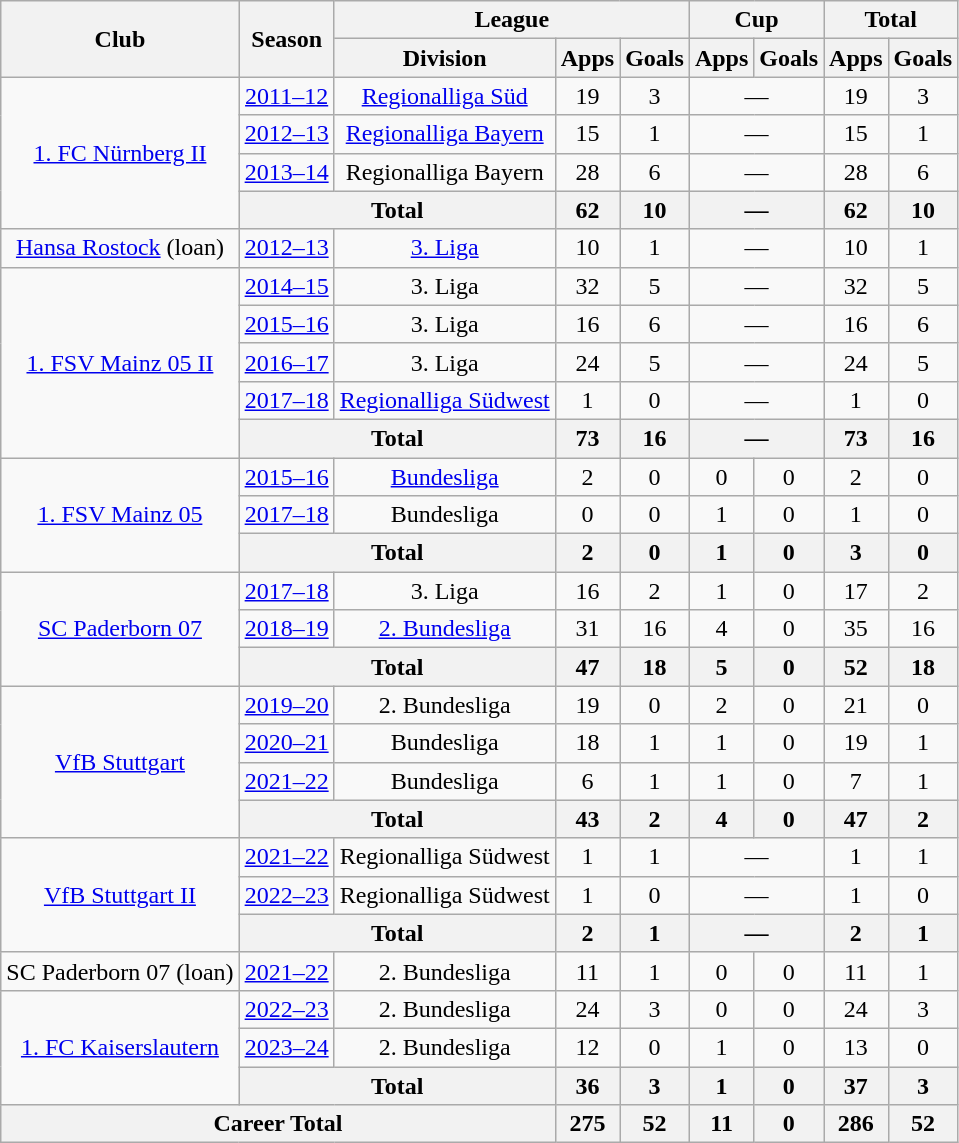<table class="wikitable" Style="text-align: center">
<tr>
<th rowspan="2">Club</th>
<th rowspan="2">Season</th>
<th colspan="3">League</th>
<th colspan="2">Cup</th>
<th colspan="2">Total</th>
</tr>
<tr>
<th>Division</th>
<th>Apps</th>
<th>Goals</th>
<th>Apps</th>
<th>Goals</th>
<th>Apps</th>
<th>Goals</th>
</tr>
<tr>
<td rowspan="4"><a href='#'>1. FC Nürnberg II</a></td>
<td><a href='#'>2011–12</a></td>
<td><a href='#'>Regionalliga Süd</a></td>
<td>19</td>
<td>3</td>
<td colspan="2">—</td>
<td>19</td>
<td>3</td>
</tr>
<tr>
<td><a href='#'>2012–13</a></td>
<td><a href='#'>Regionalliga Bayern</a></td>
<td>15</td>
<td>1</td>
<td colspan="2">—</td>
<td>15</td>
<td>1</td>
</tr>
<tr>
<td><a href='#'>2013–14</a></td>
<td>Regionalliga Bayern</td>
<td>28</td>
<td>6</td>
<td colspan="2">—</td>
<td>28</td>
<td>6</td>
</tr>
<tr>
<th colspan="2">Total</th>
<th>62</th>
<th>10</th>
<th colspan="2">—</th>
<th>62</th>
<th>10</th>
</tr>
<tr>
<td><a href='#'>Hansa Rostock</a> (loan)</td>
<td><a href='#'>2012–13</a></td>
<td><a href='#'>3. Liga</a></td>
<td>10</td>
<td>1</td>
<td colspan="2">—</td>
<td>10</td>
<td>1</td>
</tr>
<tr>
<td rowspan="5"><a href='#'>1. FSV Mainz 05 II</a></td>
<td><a href='#'>2014–15</a></td>
<td>3. Liga</td>
<td>32</td>
<td>5</td>
<td colspan="2">—</td>
<td>32</td>
<td>5</td>
</tr>
<tr>
<td><a href='#'>2015–16</a></td>
<td>3. Liga</td>
<td>16</td>
<td>6</td>
<td colspan="2">—</td>
<td>16</td>
<td>6</td>
</tr>
<tr>
<td><a href='#'>2016–17</a></td>
<td>3. Liga</td>
<td>24</td>
<td>5</td>
<td colspan="2">—</td>
<td>24</td>
<td>5</td>
</tr>
<tr>
<td><a href='#'>2017–18</a></td>
<td><a href='#'>Regionalliga Südwest</a></td>
<td>1</td>
<td>0</td>
<td colspan="2">—</td>
<td>1</td>
<td>0</td>
</tr>
<tr>
<th colspan="2">Total</th>
<th>73</th>
<th>16</th>
<th colspan="2">—</th>
<th>73</th>
<th>16</th>
</tr>
<tr>
<td rowspan="3"><a href='#'>1. FSV Mainz 05</a></td>
<td><a href='#'>2015–16</a></td>
<td><a href='#'>Bundesliga</a></td>
<td>2</td>
<td>0</td>
<td>0</td>
<td>0</td>
<td>2</td>
<td>0</td>
</tr>
<tr>
<td><a href='#'>2017–18</a></td>
<td>Bundesliga</td>
<td>0</td>
<td>0</td>
<td>1</td>
<td>0</td>
<td>1</td>
<td>0</td>
</tr>
<tr>
<th colspan="2">Total</th>
<th>2</th>
<th>0</th>
<th>1</th>
<th>0</th>
<th>3</th>
<th>0</th>
</tr>
<tr>
<td rowspan="3"><a href='#'>SC Paderborn 07</a></td>
<td><a href='#'>2017–18</a></td>
<td>3. Liga</td>
<td>16</td>
<td>2</td>
<td>1</td>
<td>0</td>
<td>17</td>
<td>2</td>
</tr>
<tr>
<td><a href='#'>2018–19</a></td>
<td><a href='#'>2. Bundesliga</a></td>
<td>31</td>
<td>16</td>
<td>4</td>
<td>0</td>
<td>35</td>
<td>16</td>
</tr>
<tr>
<th colspan="2">Total</th>
<th>47</th>
<th>18</th>
<th>5</th>
<th>0</th>
<th>52</th>
<th>18</th>
</tr>
<tr>
<td rowspan="4"><a href='#'>VfB Stuttgart</a></td>
<td><a href='#'>2019–20</a></td>
<td>2. Bundesliga</td>
<td>19</td>
<td>0</td>
<td>2</td>
<td>0</td>
<td>21</td>
<td>0</td>
</tr>
<tr>
<td><a href='#'>2020–21</a></td>
<td>Bundesliga</td>
<td>18</td>
<td>1</td>
<td>1</td>
<td>0</td>
<td>19</td>
<td>1</td>
</tr>
<tr>
<td><a href='#'>2021–22</a></td>
<td>Bundesliga</td>
<td>6</td>
<td>1</td>
<td>1</td>
<td>0</td>
<td>7</td>
<td>1</td>
</tr>
<tr>
<th colspan="2">Total</th>
<th>43</th>
<th>2</th>
<th>4</th>
<th>0</th>
<th>47</th>
<th>2</th>
</tr>
<tr>
<td rowspan="3"><a href='#'>VfB Stuttgart II</a></td>
<td><a href='#'>2021–22</a></td>
<td>Regionalliga Südwest</td>
<td>1</td>
<td>1</td>
<td colspan="2">—</td>
<td>1</td>
<td>1</td>
</tr>
<tr>
<td><a href='#'>2022–23</a></td>
<td>Regionalliga Südwest</td>
<td>1</td>
<td>0</td>
<td colspan="2">—</td>
<td>1</td>
<td>0</td>
</tr>
<tr>
<th colspan="2">Total</th>
<th>2</th>
<th>1</th>
<th colspan="2">—</th>
<th>2</th>
<th>1</th>
</tr>
<tr>
<td>SC Paderborn 07 (loan)</td>
<td><a href='#'>2021–22</a></td>
<td>2. Bundesliga</td>
<td>11</td>
<td>1</td>
<td>0</td>
<td>0</td>
<td>11</td>
<td>1</td>
</tr>
<tr>
<td rowspan="3"><a href='#'>1. FC Kaiserslautern</a></td>
<td><a href='#'>2022–23</a></td>
<td>2. Bundesliga</td>
<td>24</td>
<td>3</td>
<td>0</td>
<td>0</td>
<td>24</td>
<td>3</td>
</tr>
<tr>
<td><a href='#'>2023–24</a></td>
<td>2. Bundesliga</td>
<td>12</td>
<td>0</td>
<td>1</td>
<td>0</td>
<td>13</td>
<td>0</td>
</tr>
<tr>
<th colspan="2">Total</th>
<th>36</th>
<th>3</th>
<th>1</th>
<th>0</th>
<th>37</th>
<th>3</th>
</tr>
<tr>
<th colspan="3">Career Total</th>
<th>275</th>
<th>52</th>
<th>11</th>
<th>0</th>
<th>286</th>
<th>52</th>
</tr>
</table>
